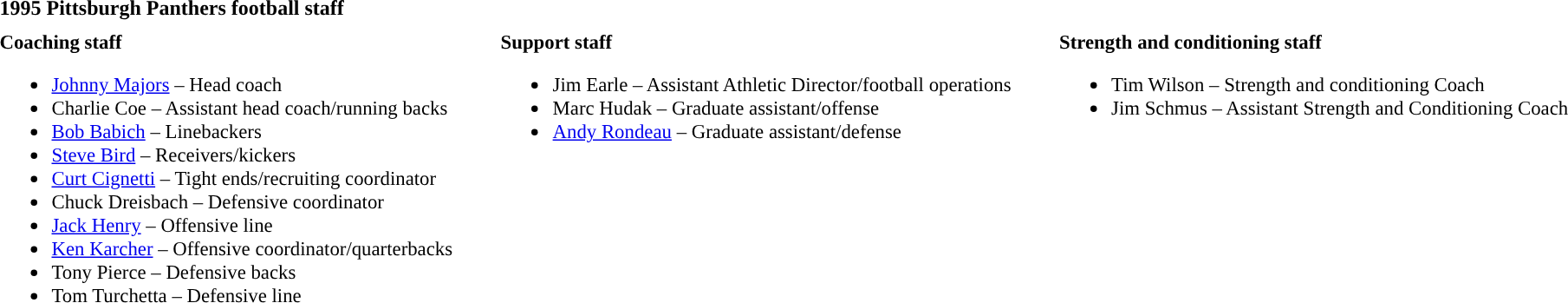<table class="toccolours" style="text-align: left;">
<tr>
<td colspan=10><strong>1995 Pittsburgh Panthers football staff</strong></td>
</tr>
<tr>
<td valign="top"></td>
</tr>
<tr>
<td style="font-size:95%; vertical-align:top;"><strong>Coaching staff</strong><br><ul><li><a href='#'>Johnny Majors</a> – Head coach</li><li>Charlie Coe – Assistant head coach/running backs</li><li><a href='#'>Bob Babich</a> – Linebackers</li><li><a href='#'>Steve Bird</a> – Receivers/kickers</li><li><a href='#'>Curt Cignetti</a> – Tight ends/recruiting coordinator</li><li>Chuck Dreisbach – Defensive coordinator</li><li><a href='#'>Jack Henry</a> – Offensive line</li><li><a href='#'>Ken Karcher</a> – Offensive coordinator/quarterbacks</li><li>Tony Pierce – Defensive backs</li><li>Tom Turchetta – Defensive line</li></ul></td>
<td width="25"> </td>
<td valign="top"></td>
<td style="font-size: 95%;" valign="top"><strong>Support staff</strong><br><ul><li>Jim Earle – Assistant Athletic Director/football operations</li><li>Marc Hudak – Graduate assistant/offense</li><li><a href='#'>Andy Rondeau</a> – Graduate assistant/defense</li></ul></td>
<td width="25"> </td>
<td valign="top"></td>
<td style="font-size: 95%;" valign="top"><strong>Strength and conditioning staff</strong><br><ul><li>Tim Wilson – Strength and conditioning Coach</li><li>Jim Schmus – Assistant Strength and Conditioning Coach</li></ul></td>
</tr>
</table>
